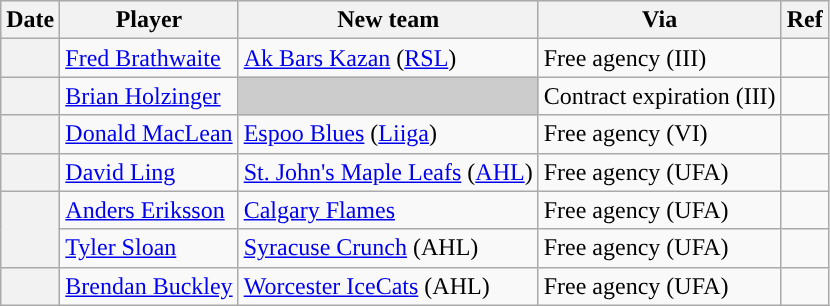<table class="wikitable plainrowheaders">
<tr style="background:#ddd; text-align:center;">
<th>Date</th>
<th>Player</th>
<th>New team</th>
<th>Via</th>
<th>Ref</th>
</tr>
<tr>
<th scope="row"></th>
<td><a href='#'>Fred Brathwaite</a></td>
<td><a href='#'>Ak Bars Kazan</a> (<a href='#'>RSL</a>)</td>
<td>Free agency (III)</td>
<td></td>
</tr>
<tr>
<th scope="row"></th>
<td><a href='#'>Brian Holzinger</a></td>
<td style="background:#ccc"></td>
<td>Contract expiration (III)</td>
<td></td>
</tr>
<tr>
<th scope="row"></th>
<td><a href='#'>Donald MacLean</a></td>
<td><a href='#'>Espoo Blues</a> (<a href='#'>Liiga</a>)</td>
<td>Free agency (VI)</td>
<td></td>
</tr>
<tr>
<th scope="row"></th>
<td><a href='#'>David Ling</a></td>
<td><a href='#'>St. John's Maple Leafs</a> (<a href='#'>AHL</a>)</td>
<td>Free agency (UFA)</td>
<td></td>
</tr>
<tr>
<th scope="row" rowspan=2></th>
<td><a href='#'>Anders Eriksson</a></td>
<td><a href='#'>Calgary Flames</a></td>
<td>Free agency (UFA)</td>
<td></td>
</tr>
<tr>
<td><a href='#'>Tyler Sloan</a></td>
<td><a href='#'>Syracuse Crunch</a> (AHL)</td>
<td>Free agency (UFA)</td>
<td></td>
</tr>
<tr>
<th scope="row"></th>
<td><a href='#'>Brendan Buckley</a></td>
<td><a href='#'>Worcester IceCats</a> (AHL)</td>
<td>Free agency (UFA)</td>
<td></td>
</tr>
</table>
